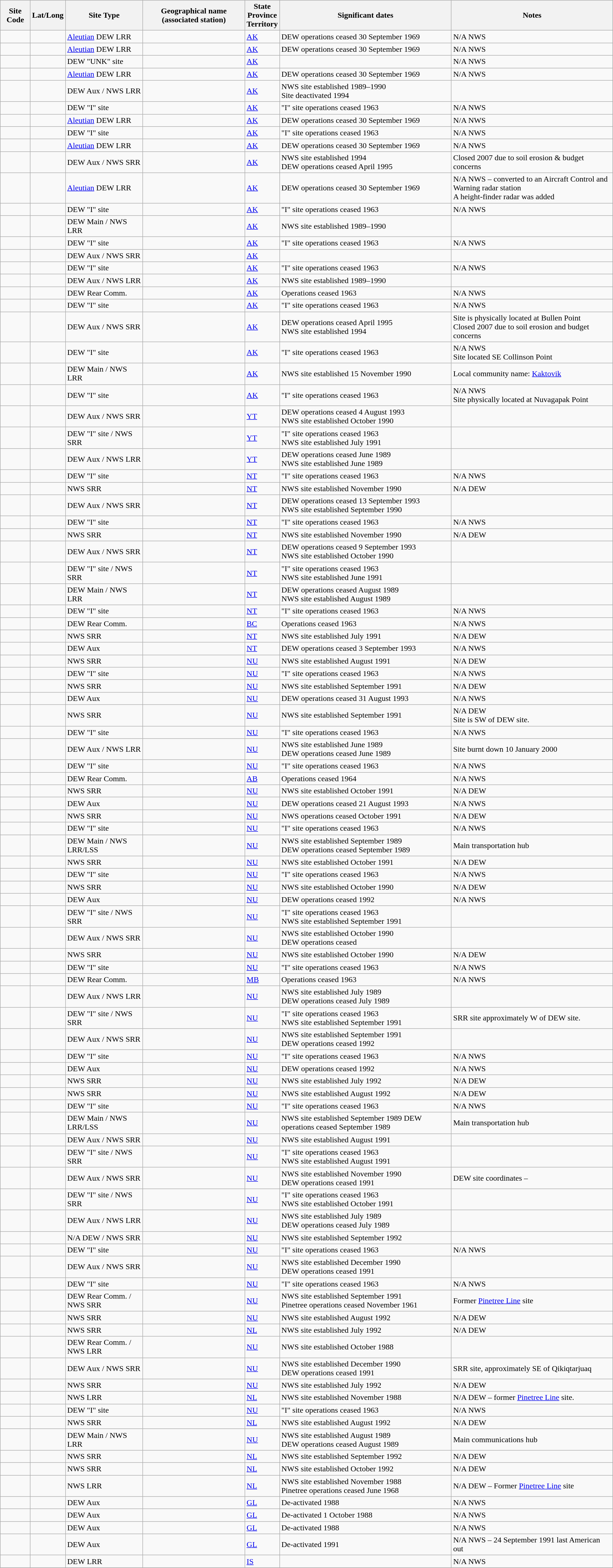<table class="wikitable sortable" DEW Line COB>
<tr>
<th>Site Code</th>
<th>Lat/Long</th>
<th>Site Type</th>
<th>Geographical name (associated station)</th>
<th>State<br>Province<br>Territory</th>
<th>Significant dates</th>
<th>Notes</th>
</tr>
<tr>
<td></td>
<td><small></small></td>
<td><a href='#'>Aleutian</a> DEW LRR</td>
<td></td>
<td><a href='#'>AK</a></td>
<td>DEW operations ceased 30 September 1969</td>
<td>N/A NWS</td>
</tr>
<tr>
<td></td>
<td><small></small></td>
<td><a href='#'>Aleutian</a> DEW LRR</td>
<td></td>
<td><a href='#'>AK</a></td>
<td>DEW operations ceased 30 September 1969</td>
<td>N/A NWS</td>
</tr>
<tr>
<td></td>
<td><small></small></td>
<td>DEW "UNK" site</td>
<td></td>
<td><a href='#'>AK</a></td>
<td></td>
<td>N/A NWS</td>
</tr>
<tr>
<td></td>
<td><small></small></td>
<td><a href='#'>Aleutian</a> DEW LRR</td>
<td></td>
<td><a href='#'>AK</a></td>
<td>DEW operations ceased 30 September 1969</td>
<td>N/A NWS</td>
</tr>
<tr>
<td></td>
<td><small></small></td>
<td>DEW Aux / NWS LRR</td>
<td></td>
<td><a href='#'>AK</a></td>
<td>NWS site established 1989–1990<br>Site deactivated 1994</td>
<td></td>
</tr>
<tr>
<td></td>
<td><small></small></td>
<td>DEW "I" site</td>
<td></td>
<td><a href='#'>AK</a></td>
<td>"I" site operations ceased 1963</td>
<td>N/A NWS</td>
</tr>
<tr>
<td></td>
<td><small></small></td>
<td><a href='#'>Aleutian</a> DEW LRR</td>
<td></td>
<td><a href='#'>AK</a></td>
<td>DEW operations ceased 30 September 1969</td>
<td>N/A NWS</td>
</tr>
<tr>
<td></td>
<td><small></small></td>
<td>DEW "I" site</td>
<td></td>
<td><a href='#'>AK</a></td>
<td>"I" site operations ceased 1963</td>
<td>N/A NWS</td>
</tr>
<tr>
<td></td>
<td><small></small></td>
<td><a href='#'>Aleutian</a> DEW LRR</td>
<td></td>
<td><a href='#'>AK</a></td>
<td>DEW operations ceased 30 September 1969</td>
<td>N/A NWS</td>
</tr>
<tr>
<td></td>
<td><small></small></td>
<td>DEW Aux / NWS SRR</td>
<td></td>
<td><a href='#'>AK</a></td>
<td>NWS site established 1994<br>DEW operations ceased April 1995</td>
<td>Closed 2007 due to soil erosion & budget concerns</td>
</tr>
<tr>
<td></td>
<td><small></small></td>
<td><a href='#'>Aleutian</a> DEW LRR</td>
<td></td>
<td><a href='#'>AK</a></td>
<td>DEW operations ceased 30 September 1969</td>
<td>N/A NWS – converted to an Aircraft Control and Warning radar station<br>A height-finder radar was added</td>
</tr>
<tr>
<td></td>
<td><small></small></td>
<td>DEW "I" site</td>
<td></td>
<td><a href='#'>AK</a></td>
<td>"I" site operations ceased 1963</td>
<td>N/A NWS</td>
</tr>
<tr>
<td></td>
<td><small></small></td>
<td>DEW Main / NWS LRR</td>
<td></td>
<td><a href='#'>AK</a></td>
<td>NWS site established 1989–1990</td>
<td></td>
</tr>
<tr>
<td></td>
<td><small></small></td>
<td>DEW "I" site</td>
<td></td>
<td><a href='#'>AK</a></td>
<td>"I" site operations ceased 1963</td>
<td>N/A NWS</td>
</tr>
<tr>
<td></td>
<td><small></small></td>
<td>DEW Aux / NWS SRR</td>
<td></td>
<td><a href='#'>AK</a></td>
<td DEW operations ceased October 1990></td>
</tr>
<tr>
<td></td>
<td><small></small></td>
<td>DEW "I" site</td>
<td></td>
<td><a href='#'>AK</a></td>
<td>"I" site operations ceased 1963</td>
<td>N/A NWS</td>
</tr>
<tr>
<td></td>
<td><small></small></td>
<td>DEW Aux / NWS LRR</td>
<td></td>
<td><a href='#'>AK</a></td>
<td>NWS site established 1989–1990</td>
<td></td>
</tr>
<tr>
<td></td>
<td><small></small></td>
<td>DEW Rear Comm.</td>
<td></td>
<td><a href='#'>AK</a></td>
<td>Operations ceased 1963</td>
<td>N/A NWS</td>
</tr>
<tr>
<td></td>
<td><small></small></td>
<td>DEW "I" site</td>
<td></td>
<td><a href='#'>AK</a></td>
<td>"I" site operations ceased 1963</td>
<td>N/A NWS</td>
</tr>
<tr>
<td></td>
<td><small></small></td>
<td>DEW Aux / NWS SRR</td>
<td></td>
<td><a href='#'>AK</a></td>
<td>DEW operations ceased April 1995<br>NWS site established 1994</td>
<td>Site is physically located at Bullen Point<br>Closed 2007 due to soil erosion and budget concerns</td>
</tr>
<tr>
<td></td>
<td><small></small></td>
<td>DEW "I" site</td>
<td></td>
<td><a href='#'>AK</a></td>
<td>"I" site operations ceased 1963</td>
<td>N/A NWS<br>Site located  SE Collinson Point</td>
</tr>
<tr>
<td></td>
<td><small></small></td>
<td>DEW Main / NWS LRR</td>
<td></td>
<td><a href='#'>AK</a></td>
<td>NWS site established 15 November 1990</td>
<td>Local community name: <a href='#'>Kaktovik</a></td>
</tr>
<tr>
<td></td>
<td><small></small></td>
<td>DEW "I" site</td>
<td></td>
<td><a href='#'>AK</a></td>
<td>"I" site operations ceased 1963</td>
<td>N/A NWS<br>Site physically located at Nuvagapak Point</td>
</tr>
<tr>
<td></td>
<td><small></small></td>
<td>DEW Aux / NWS SRR</td>
<td></td>
<td><a href='#'>YT</a></td>
<td>DEW operations ceased 4 August 1993<br>NWS site established October 1990</td>
<td></td>
</tr>
<tr>
<td></td>
<td><small></small></td>
<td>DEW "I" site / NWS SRR</td>
<td></td>
<td><a href='#'>YT</a></td>
<td>"I" site operations ceased 1963<br>NWS site established July 1991</td>
<td></td>
</tr>
<tr>
<td></td>
<td><small></small></td>
<td>DEW Aux / NWS LRR</td>
<td></td>
<td><a href='#'>YT</a></td>
<td>DEW operations ceased June 1989<br>NWS site established June 1989</td>
<td></td>
</tr>
<tr>
<td></td>
<td><small></small></td>
<td>DEW "I" site</td>
<td></td>
<td><a href='#'>NT</a></td>
<td>"I" site operations ceased 1963</td>
<td>N/A NWS</td>
</tr>
<tr>
<td></td>
<td><small></small></td>
<td>NWS SRR</td>
<td></td>
<td><a href='#'>NT</a></td>
<td>NWS site established November 1990</td>
<td>N/A DEW</td>
</tr>
<tr>
<td></td>
<td><small></small></td>
<td>DEW Aux / NWS SRR</td>
<td></td>
<td><a href='#'>NT</a></td>
<td>DEW operations ceased 13 September 1993<br>NWS site established September 1990</td>
<td></td>
</tr>
<tr>
<td></td>
<td><small></small></td>
<td>DEW "I" site</td>
<td></td>
<td><a href='#'>NT</a></td>
<td>"I" site operations ceased 1963</td>
<td>N/A NWS</td>
</tr>
<tr>
<td></td>
<td><small></small></td>
<td>NWS SRR</td>
<td></td>
<td><a href='#'>NT</a></td>
<td>NWS site established November 1990</td>
<td>N/A DEW</td>
</tr>
<tr>
<td></td>
<td><small></small></td>
<td>DEW Aux / NWS SRR</td>
<td></td>
<td><a href='#'>NT</a></td>
<td>DEW operations ceased 9 September 1993<br>NWS site established October 1990</td>
<td></td>
</tr>
<tr>
<td></td>
<td><small></small></td>
<td>DEW "I" site / NWS SRR</td>
<td></td>
<td><a href='#'>NT</a></td>
<td>"I" site operations ceased 1963<br>NWS site established June 1991</td>
<td></td>
</tr>
<tr>
<td></td>
<td><small></small></td>
<td>DEW Main / NWS LRR</td>
<td></td>
<td><a href='#'>NT</a></td>
<td>DEW operations ceased August 1989<br>NWS site established August 1989</td>
<td></td>
</tr>
<tr>
<td></td>
<td><small></small></td>
<td>DEW "I" site</td>
<td></td>
<td><a href='#'>NT</a></td>
<td>"I" site operations ceased 1963</td>
<td>N/A NWS</td>
</tr>
<tr>
<td></td>
<td><small></small></td>
<td>DEW Rear Comm.</td>
<td></td>
<td><a href='#'>BC</a></td>
<td>Operations ceased 1963</td>
<td>N/A NWS</td>
</tr>
<tr>
<td></td>
<td><small></small></td>
<td>NWS SRR</td>
<td></td>
<td><a href='#'>NT</a></td>
<td>NWS site established July 1991</td>
<td>N/A DEW</td>
</tr>
<tr>
<td></td>
<td><small></small></td>
<td>DEW Aux</td>
<td></td>
<td><a href='#'>NT</a></td>
<td>DEW operations ceased 3 September 1993</td>
<td>N/A NWS</td>
</tr>
<tr>
<td></td>
<td><small></small></td>
<td>NWS SRR</td>
<td></td>
<td><a href='#'>NU</a></td>
<td>NWS site established August 1991</td>
<td>N/A DEW</td>
</tr>
<tr>
<td></td>
<td><small></small></td>
<td>DEW "I" site</td>
<td></td>
<td><a href='#'>NU</a></td>
<td>"I" site operations ceased 1963</td>
<td>N/A NWS</td>
</tr>
<tr>
<td></td>
<td><small></small></td>
<td>NWS SRR</td>
<td></td>
<td><a href='#'>NU</a></td>
<td>NWS site established September 1991</td>
<td>N/A DEW</td>
</tr>
<tr>
<td></td>
<td><small></small></td>
<td>DEW Aux</td>
<td></td>
<td><a href='#'>NU</a></td>
<td>DEW operations ceased 31 August 1993</td>
<td>N/A NWS</td>
</tr>
<tr>
<td></td>
<td><small></small></td>
<td>NWS SRR</td>
<td></td>
<td><a href='#'>NU</a></td>
<td>NWS site established September 1991</td>
<td>N/A DEW<br>Site is  SW of DEW site.</td>
</tr>
<tr>
<td></td>
<td><small></small></td>
<td>DEW "I" site</td>
<td></td>
<td><a href='#'>NU</a></td>
<td>"I" site operations ceased 1963</td>
<td>N/A NWS</td>
</tr>
<tr>
<td></td>
<td><small></small></td>
<td>DEW Aux / NWS LRR</td>
<td></td>
<td><a href='#'>NU</a></td>
<td>NWS site established June 1989<br>DEW operations ceased June 1989</td>
<td>Site burnt down 10 January 2000</td>
</tr>
<tr>
<td></td>
<td><small></small></td>
<td>DEW "I" site</td>
<td></td>
<td><a href='#'>NU</a></td>
<td>"I" site operations ceased 1963</td>
<td>N/A NWS</td>
</tr>
<tr>
<td></td>
<td><small></small></td>
<td>DEW Rear Comm.</td>
<td></td>
<td><a href='#'>AB</a></td>
<td>Operations ceased 1964</td>
<td>N/A NWS</td>
</tr>
<tr>
<td></td>
<td><small></small></td>
<td>NWS SRR</td>
<td></td>
<td><a href='#'>NU</a></td>
<td>NWS site established October 1991</td>
<td>N/A DEW</td>
</tr>
<tr>
<td></td>
<td><small></small></td>
<td>DEW Aux</td>
<td></td>
<td><a href='#'>NU</a></td>
<td>DEW operations ceased 21 August 1993</td>
<td>N/A NWS</td>
</tr>
<tr>
<td></td>
<td><small></small></td>
<td>NWS SRR</td>
<td></td>
<td><a href='#'>NU</a></td>
<td>NWS operations ceased October 1991</td>
<td>N/A DEW</td>
</tr>
<tr>
<td></td>
<td><small></small></td>
<td>DEW "I" site</td>
<td></td>
<td><a href='#'>NU</a></td>
<td>"I" site operations ceased 1963</td>
<td>N/A NWS</td>
</tr>
<tr>
<td></td>
<td><small></small></td>
<td>DEW Main / NWS LRR/LSS</td>
<td></td>
<td><a href='#'>NU</a></td>
<td>NWS site established September 1989<br>DEW operations ceased September 1989</td>
<td>Main transportation hub</td>
</tr>
<tr>
<td></td>
<td><small></small></td>
<td>NWS SRR</td>
<td></td>
<td><a href='#'>NU</a></td>
<td>NWS site established October 1991</td>
<td>N/A DEW</td>
</tr>
<tr>
<td></td>
<td><small></small></td>
<td>DEW "I" site</td>
<td></td>
<td><a href='#'>NU</a></td>
<td>"I" site operations ceased 1963</td>
<td>N/A NWS</td>
</tr>
<tr>
<td></td>
<td><small></small></td>
<td>NWS SRR</td>
<td></td>
<td><a href='#'>NU</a></td>
<td>NWS site established October 1990</td>
<td>N/A DEW</td>
</tr>
<tr>
<td></td>
<td><small></small></td>
<td>DEW Aux</td>
<td></td>
<td><a href='#'>NU</a></td>
<td>DEW operations ceased 1992</td>
<td>N/A NWS</td>
</tr>
<tr>
<td></td>
<td><small></small></td>
<td>DEW "I" site / NWS SRR</td>
<td></td>
<td><a href='#'>NU</a></td>
<td>"I" site operations ceased 1963<br>NWS site established September 1991</td>
<td></td>
</tr>
<tr>
<td></td>
<td><small></small></td>
<td>DEW Aux / NWS SRR</td>
<td></td>
<td><a href='#'>NU</a></td>
<td>NWS site established October 1990<br>DEW operations ceased</td>
<td></td>
</tr>
<tr>
<td></td>
<td><small></small></td>
<td>NWS SRR</td>
<td></td>
<td><a href='#'>NU</a></td>
<td>NWS site established October 1990</td>
<td>N/A DEW</td>
</tr>
<tr>
<td></td>
<td><small></small></td>
<td>DEW "I" site</td>
<td></td>
<td><a href='#'>NU</a></td>
<td>"I" site operations ceased 1963</td>
<td>N/A NWS</td>
</tr>
<tr>
<td></td>
<td><small></small></td>
<td>DEW Rear Comm.</td>
<td></td>
<td><a href='#'>MB</a></td>
<td>Operations ceased 1963</td>
<td>N/A NWS</td>
</tr>
<tr>
<td></td>
<td><small></small></td>
<td>DEW Aux / NWS LRR</td>
<td></td>
<td><a href='#'>NU</a></td>
<td>NWS site established July 1989<br>DEW operations ceased July 1989</td>
<td></td>
</tr>
<tr>
<td></td>
<td><small></small></td>
<td>DEW "I" site / NWS SRR</td>
<td></td>
<td><a href='#'>NU</a></td>
<td>"I" site operations ceased 1963<br>NWS site established September 1991</td>
<td>SRR site approximately  W of DEW site.</td>
</tr>
<tr>
<td></td>
<td><small></small></td>
<td>DEW Aux / NWS SRR</td>
<td></td>
<td><a href='#'>NU</a></td>
<td>NWS site established September 1991<br>DEW operations ceased 1992</td>
<td></td>
</tr>
<tr>
<td></td>
<td><small></small></td>
<td>DEW "I" site</td>
<td></td>
<td><a href='#'>NU</a></td>
<td>"I" site operations ceased 1963</td>
<td>N/A NWS</td>
</tr>
<tr>
<td></td>
<td><small></small></td>
<td>DEW Aux</td>
<td></td>
<td><a href='#'>NU</a></td>
<td>DEW operations ceased 1992</td>
<td>N/A NWS</td>
</tr>
<tr>
<td></td>
<td><small></small></td>
<td>NWS SRR</td>
<td></td>
<td><a href='#'>NU</a></td>
<td>NWS site established July 1992</td>
<td>N/A DEW</td>
</tr>
<tr>
<td></td>
<td><small></small></td>
<td>NWS SRR</td>
<td></td>
<td><a href='#'>NU</a></td>
<td>NWS site established August 1992</td>
<td>N/A DEW</td>
</tr>
<tr>
<td></td>
<td><small></small></td>
<td>DEW "I" site</td>
<td></td>
<td><a href='#'>NU</a></td>
<td>"I" site operations ceased 1963</td>
<td>N/A NWS</td>
</tr>
<tr>
<td></td>
<td><small></small></td>
<td>DEW Main / NWS LRR/LSS</td>
<td></td>
<td><a href='#'>NU</a></td>
<td>NWS site established September 1989 DEW operations ceased September 1989</td>
<td>Main transportation hub</td>
</tr>
<tr>
<td></td>
<td><small></small></td>
<td>DEW Aux / NWS SRR</td>
<td></td>
<td><a href='#'>NU</a></td>
<td>NWS site established August 1991</td>
<td></td>
</tr>
<tr>
<td></td>
<td><small></small></td>
<td>DEW "I" site / NWS SRR</td>
<td></td>
<td><a href='#'>NU</a></td>
<td>"I" site operations ceased 1963<br>NWS site established August 1991</td>
<td></td>
</tr>
<tr>
<td></td>
<td><small></small></td>
<td>DEW Aux / NWS SRR</td>
<td></td>
<td><a href='#'>NU</a></td>
<td>NWS site established November 1990<br>DEW operations ceased 1991</td>
<td>DEW site coordinates – <small></small></td>
</tr>
<tr>
<td></td>
<td><small></small></td>
<td>DEW "I" site / NWS SRR</td>
<td></td>
<td><a href='#'>NU</a></td>
<td>"I" site operations ceased 1963<br>NWS site established October 1991</td>
<td></td>
</tr>
<tr>
<td></td>
<td><small></small></td>
<td>DEW Aux / NWS LRR</td>
<td></td>
<td><a href='#'>NU</a></td>
<td>NWS site established July 1989<br>DEW operations ceased July 1989</td>
<td></td>
</tr>
<tr>
<td></td>
<td><small></small></td>
<td>N/A DEW / NWS SRR</td>
<td></td>
<td><a href='#'>NU</a></td>
<td>NWS site established September 1992</td>
<td></td>
</tr>
<tr>
<td></td>
<td><small></small></td>
<td>DEW "I" site</td>
<td></td>
<td><a href='#'>NU</a></td>
<td>"I" site operations ceased 1963</td>
<td>N/A NWS</td>
</tr>
<tr>
<td></td>
<td><small></small></td>
<td>DEW Aux / NWS SRR</td>
<td></td>
<td><a href='#'>NU</a></td>
<td>NWS site established December 1990<br>DEW operations ceased 1991</td>
<td></td>
</tr>
<tr>
<td></td>
<td><small></small></td>
<td>DEW "I" site</td>
<td></td>
<td><a href='#'>NU</a></td>
<td>"I" site operations ceased 1963</td>
<td>N/A NWS</td>
</tr>
<tr>
<td></td>
<td><small></small></td>
<td>DEW Rear Comm. / NWS SRR</td>
<td></td>
<td><a href='#'>NU</a></td>
<td>NWS site established September 1991<br>Pinetree operations ceased November 1961</td>
<td>Former <a href='#'>Pinetree Line</a> site</td>
</tr>
<tr>
<td></td>
<td><small></small></td>
<td>NWS SRR</td>
<td></td>
<td><a href='#'>NU</a></td>
<td>NWS site established August 1992</td>
<td>N/A DEW</td>
</tr>
<tr>
<td></td>
<td><small></small></td>
<td>NWS SRR</td>
<td></td>
<td><a href='#'>NL</a></td>
<td>NWS site established July 1992</td>
<td>N/A DEW</td>
</tr>
<tr>
<td></td>
<td><small></small></td>
<td>DEW Rear Comm. / NWS LRR</td>
<td></td>
<td><a href='#'>NU</a></td>
<td>NWS site established October 1988</td>
<td></td>
</tr>
<tr>
<td></td>
<td><small></small></td>
<td>DEW Aux / NWS SRR</td>
<td></td>
<td><a href='#'>NU</a></td>
<td>NWS site established December 1990<br>DEW operations ceased 1991</td>
<td>SRR site, approximately  SE of Qikiqtarjuaq</td>
</tr>
<tr>
<td></td>
<td><small></small></td>
<td>NWS SRR</td>
<td></td>
<td><a href='#'>NU</a></td>
<td>NWS site established July 1992</td>
<td>N/A DEW</td>
</tr>
<tr>
<td></td>
<td><small></small></td>
<td>NWS LRR</td>
<td></td>
<td><a href='#'>NL</a></td>
<td>NWS site established November 1988</td>
<td>N/A DEW – former <a href='#'>Pinetree Line</a> site.</td>
</tr>
<tr>
<td></td>
<td><small></small></td>
<td>DEW "I" site</td>
<td></td>
<td><a href='#'>NU</a></td>
<td>"I" site operations ceased 1963</td>
<td>N/A NWS</td>
</tr>
<tr>
<td></td>
<td><small></small></td>
<td>NWS SRR</td>
<td></td>
<td><a href='#'>NL</a></td>
<td>NWS site established August 1992</td>
<td>N/A DEW</td>
</tr>
<tr>
<td></td>
<td><small></small></td>
<td>DEW Main / NWS LRR</td>
<td></td>
<td><a href='#'>NU</a></td>
<td>NWS site established August 1989<br>DEW operations ceased August 1989</td>
<td>Main communications hub</td>
</tr>
<tr>
<td></td>
<td><small></small></td>
<td>NWS SRR</td>
<td></td>
<td><a href='#'>NL</a></td>
<td>NWS site established September 1992</td>
<td>N/A DEW</td>
</tr>
<tr>
<td></td>
<td><small></small></td>
<td>NWS SRR</td>
<td></td>
<td><a href='#'>NL</a></td>
<td>NWS site established October 1992</td>
<td>N/A DEW</td>
</tr>
<tr>
<td></td>
<td><small></small></td>
<td>NWS LRR</td>
<td></td>
<td><a href='#'>NL</a></td>
<td>NWS site established November 1988<br>Pinetree operations ceased June 1968</td>
<td>N/A DEW – Former <a href='#'>Pinetree Line</a> site</td>
</tr>
<tr>
<td></td>
<td><small></small></td>
<td>DEW Aux</td>
<td></td>
<td><a href='#'>GL</a></td>
<td>De-activated 1988</td>
<td>N/A NWS</td>
</tr>
<tr>
<td></td>
<td><small></small></td>
<td>DEW Aux</td>
<td></td>
<td><a href='#'>GL</a></td>
<td>De-activated 1 October 1988</td>
<td>N/A NWS</td>
</tr>
<tr>
<td></td>
<td><small></small></td>
<td>DEW Aux</td>
<td></td>
<td><a href='#'>GL</a></td>
<td>De-activated 1988</td>
<td>N/A NWS</td>
</tr>
<tr>
<td></td>
<td><small></small></td>
<td>DEW Aux</td>
<td></td>
<td><a href='#'>GL</a></td>
<td>De-activated 1991</td>
<td>N/A NWS – 24 September 1991 last American out</td>
</tr>
<tr>
<td></td>
<td><small></small></td>
<td>DEW LRR</td>
<td></td>
<td><a href='#'>IS</a></td>
<td></td>
<td>N/A NWS</td>
</tr>
<tr>
</tr>
</table>
